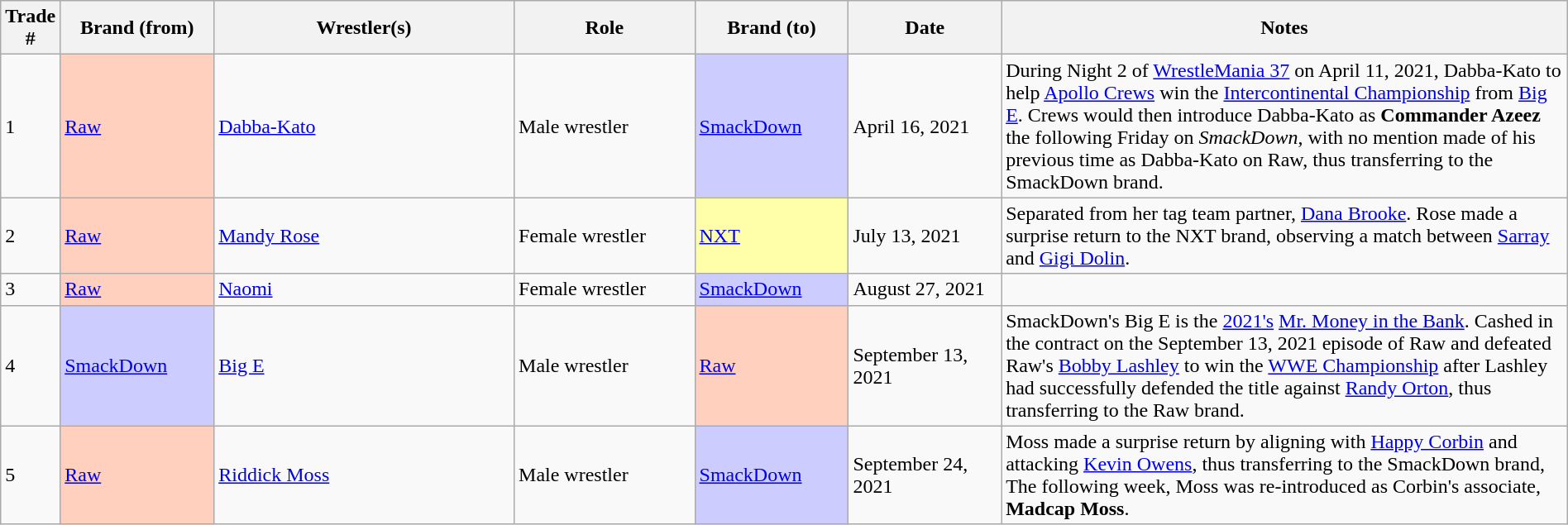<table class="wikitable sortable" style="width: 100%">
<tr>
<th width=0%>Trade #</th>
<th width=10%>Brand (from)</th>
<th width=20%>Wrestler(s)</th>
<th width=12%>Role</th>
<th width=10%>Brand (to)</th>
<th width=10%>Date</th>
<th width=38%>Notes</th>
</tr>
<tr>
<td>1</td>
<td style="background:#ffd0bd"><a href='#'>Raw</a></td>
<td><a href='#'>Dabba-Kato</a></td>
<td>Male wrestler</td>
<td style="background:#ccf;"><a href='#'>SmackDown</a></td>
<td>April 16, 2021</td>
<td>During Night 2 of <a href='#'>WrestleMania 37</a> on April 11, 2021, Dabba-Kato to help <a href='#'>Apollo Crews</a> win the <a href='#'>Intercontinental Championship</a> from <a href='#'>Big E</a>. Crews would then introduce Dabba-Kato as <strong>Commander Azeez</strong> the following Friday on <em>SmackDown</em>, with no mention made of his previous time as Dabba-Kato on Raw, thus transferring to the SmackDown brand.</td>
</tr>
<tr>
<td>2</td>
<td style="background:#ffd0bd"><a href='#'>Raw</a></td>
<td><a href='#'>Mandy Rose</a></td>
<td>Female wrestler</td>
<td style="background: #FFA;"><a href='#'>NXT</a></td>
<td>July 13, 2021</td>
<td>Separated from her tag team partner, <a href='#'>Dana Brooke</a>. Rose made a surprise return to the NXT brand, observing a match between <a href='#'>Sarray</a> and <a href='#'>Gigi Dolin</a>.</td>
</tr>
<tr>
<td>3</td>
<td style="background:#ffd0bd"><a href='#'>Raw</a></td>
<td><a href='#'>Naomi</a></td>
<td>Female wrestler</td>
<td style="background:#ccf;"><a href='#'>SmackDown</a></td>
<td>August 27, 2021</td>
<td></td>
</tr>
<tr>
<td>4</td>
<td style="background:#ccf;"><a href='#'>SmackDown</a></td>
<td><a href='#'>Big E</a></td>
<td>Male wrestler</td>
<td style="background:#ffd0bd"><a href='#'>Raw</a></td>
<td>September 13, 2021</td>
<td>SmackDown's Big E is the <a href='#'>2021's</a> <a href='#'>Mr. Money in the Bank</a>. Cashed in the contract on the September 13, 2021 episode of Raw and defeated Raw's <a href='#'>Bobby Lashley</a> to win the <a href='#'>WWE Championship</a> after Lashley had successfully defended the title against <a href='#'>Randy Orton</a>, thus transferring to the Raw brand.</td>
</tr>
<tr>
<td>5</td>
<td style="background:#ffd0bd"><a href='#'>Raw</a></td>
<td><a href='#'>Riddick Moss</a></td>
<td>Male wrestler</td>
<td style="background:#ccf;"><a href='#'>SmackDown</a></td>
<td>September 24, 2021</td>
<td>Moss made a surprise return by aligning with <a href='#'>Happy Corbin</a> and attacking <a href='#'>Kevin Owens</a>, thus transferring to the SmackDown brand, The following week, Moss was re-introduced as Corbin's associate, <strong>Madcap Moss</strong>.</td>
</tr>
</table>
